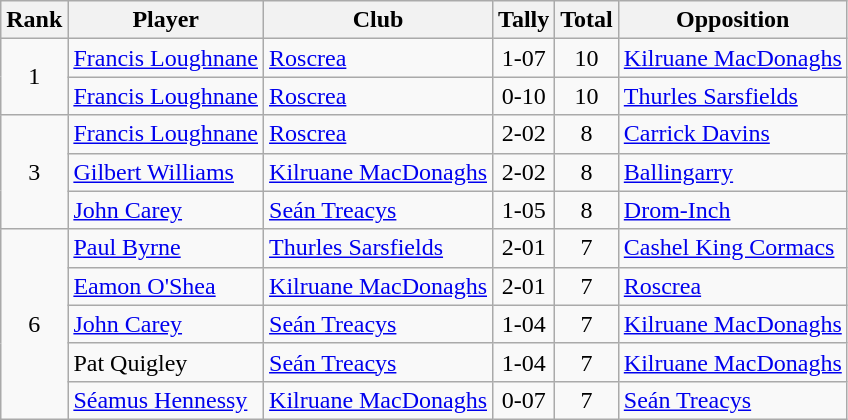<table class="wikitable">
<tr>
<th>Rank</th>
<th>Player</th>
<th>Club</th>
<th>Tally</th>
<th>Total</th>
<th>Opposition</th>
</tr>
<tr>
<td rowspan="2" style="text-align:center;">1</td>
<td><a href='#'>Francis Loughnane</a></td>
<td><a href='#'>Roscrea</a></td>
<td align=center>1-07</td>
<td align=center>10</td>
<td><a href='#'>Kilruane MacDonaghs</a></td>
</tr>
<tr>
<td><a href='#'>Francis Loughnane</a></td>
<td><a href='#'>Roscrea</a></td>
<td align=center>0-10</td>
<td align=center>10</td>
<td><a href='#'>Thurles Sarsfields</a></td>
</tr>
<tr>
<td rowspan="3" style="text-align:center;">3</td>
<td><a href='#'>Francis Loughnane</a></td>
<td><a href='#'>Roscrea</a></td>
<td align=center>2-02</td>
<td align=center>8</td>
<td><a href='#'>Carrick Davins</a></td>
</tr>
<tr>
<td><a href='#'>Gilbert Williams</a></td>
<td><a href='#'>Kilruane MacDonaghs</a></td>
<td align=center>2-02</td>
<td align=center>8</td>
<td><a href='#'>Ballingarry</a></td>
</tr>
<tr>
<td><a href='#'>John Carey</a></td>
<td><a href='#'>Seán Treacys</a></td>
<td align=center>1-05</td>
<td align=center>8</td>
<td><a href='#'>Drom-Inch</a></td>
</tr>
<tr>
<td rowspan="5" style="text-align:center;">6</td>
<td><a href='#'>Paul Byrne</a></td>
<td><a href='#'>Thurles Sarsfields</a></td>
<td align=center>2-01</td>
<td align=center>7</td>
<td><a href='#'>Cashel King Cormacs</a></td>
</tr>
<tr>
<td><a href='#'>Eamon O'Shea</a></td>
<td><a href='#'>Kilruane MacDonaghs</a></td>
<td align=center>2-01</td>
<td align=center>7</td>
<td><a href='#'>Roscrea</a></td>
</tr>
<tr>
<td><a href='#'>John Carey</a></td>
<td><a href='#'>Seán Treacys</a></td>
<td align=center>1-04</td>
<td align=center>7</td>
<td><a href='#'>Kilruane MacDonaghs</a></td>
</tr>
<tr>
<td>Pat Quigley</td>
<td><a href='#'>Seán Treacys</a></td>
<td align=center>1-04</td>
<td align=center>7</td>
<td><a href='#'>Kilruane MacDonaghs</a></td>
</tr>
<tr>
<td><a href='#'>Séamus Hennessy</a></td>
<td><a href='#'>Kilruane MacDonaghs</a></td>
<td align=center>0-07</td>
<td align=center>7</td>
<td><a href='#'>Seán Treacys</a></td>
</tr>
</table>
